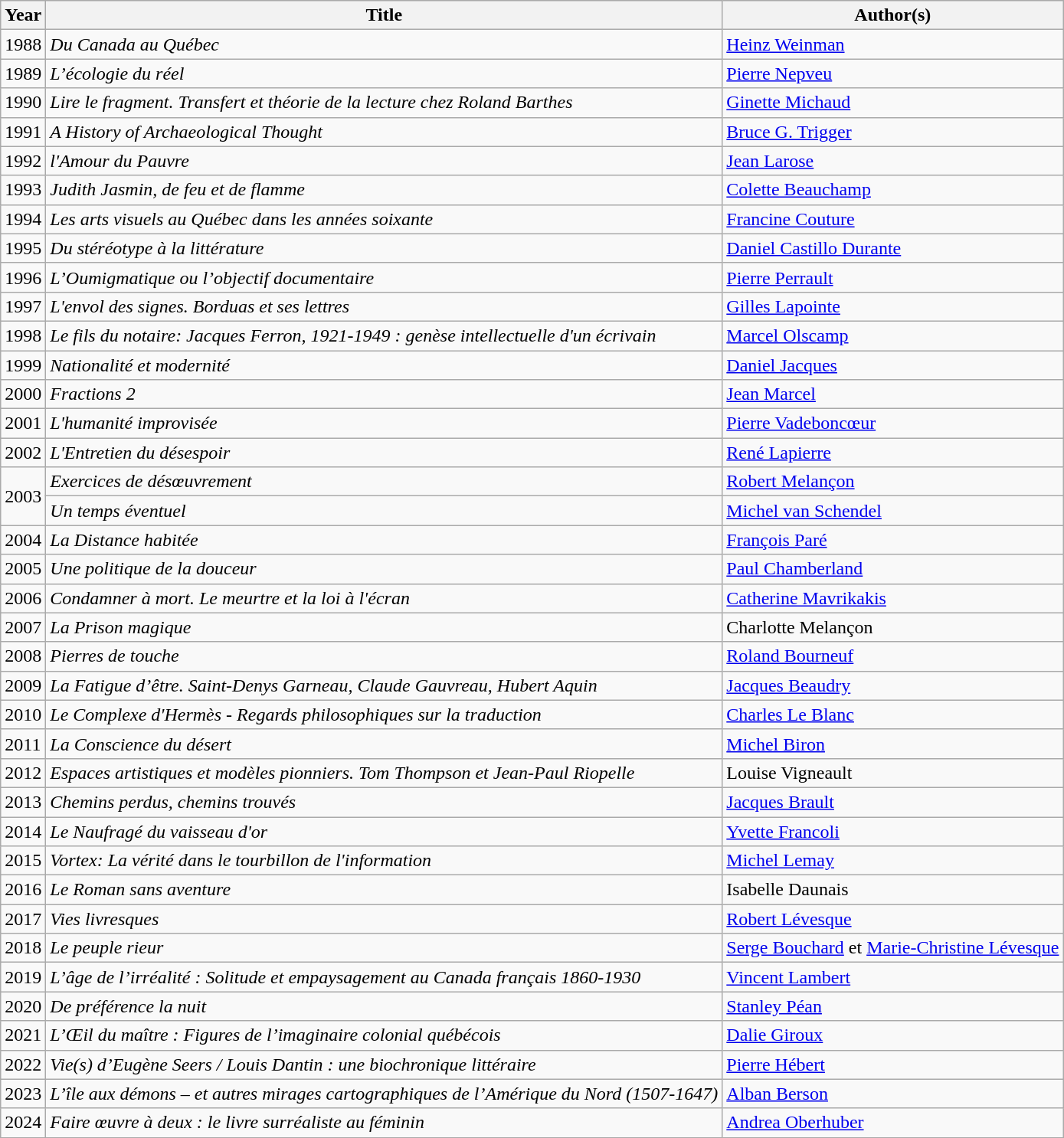<table class=" wikitable sortable">
<tr>
<th>Year</th>
<th>Title</th>
<th>Author(s)</th>
</tr>
<tr>
<td>1988</td>
<td><em>Du Canada au Québec</em></td>
<td><a href='#'>Heinz Weinman</a></td>
</tr>
<tr>
<td>1989</td>
<td><em>L’écologie du réel</em></td>
<td><a href='#'>Pierre Nepveu</a></td>
</tr>
<tr>
<td>1990</td>
<td><em>Lire le fragment. Transfert et théorie de la lecture chez Roland Barthes</em></td>
<td><a href='#'>Ginette Michaud</a></td>
</tr>
<tr>
<td>1991</td>
<td><em>A History of Archaeological Thought</em></td>
<td><a href='#'>Bruce G. Trigger</a></td>
</tr>
<tr>
<td>1992</td>
<td><em>l'Amour du Pauvre</em></td>
<td><a href='#'>Jean Larose</a></td>
</tr>
<tr>
<td>1993</td>
<td><em>Judith Jasmin, de feu et de flamme</em></td>
<td><a href='#'>Colette Beauchamp</a></td>
</tr>
<tr>
<td>1994</td>
<td><em>Les arts visuels au Québec dans les années soixante</em></td>
<td><a href='#'>Francine Couture</a></td>
</tr>
<tr>
<td>1995</td>
<td><em>Du stéréotype à la littérature</em></td>
<td><a href='#'>Daniel Castillo Durante</a></td>
</tr>
<tr>
<td>1996</td>
<td><em>L’Oumigmatique ou l’objectif documentaire</em></td>
<td><a href='#'>Pierre Perrault</a></td>
</tr>
<tr>
<td>1997</td>
<td><em>L'envol des signes. Borduas et ses lettres</em></td>
<td><a href='#'>Gilles Lapointe</a></td>
</tr>
<tr>
<td>1998</td>
<td><em>Le fils du notaire: Jacques Ferron, 1921-1949 : genèse intellectuelle d'un écrivain</em></td>
<td><a href='#'>Marcel Olscamp</a></td>
</tr>
<tr>
<td>1999</td>
<td><em>Nationalité et modernité</em></td>
<td><a href='#'>Daniel Jacques</a></td>
</tr>
<tr>
<td>2000</td>
<td><em>Fractions 2</em></td>
<td><a href='#'>Jean Marcel</a></td>
</tr>
<tr>
<td>2001</td>
<td><em>L'humanité improvisée</em></td>
<td><a href='#'>Pierre Vadeboncœur</a></td>
</tr>
<tr>
<td>2002</td>
<td><em>L'Entretien du désespoir</em></td>
<td><a href='#'>René Lapierre</a></td>
</tr>
<tr>
<td rowspan="2">2003</td>
<td><em>Exercices de désœuvrement</em></td>
<td><a href='#'>Robert Melançon</a></td>
</tr>
<tr>
<td><em>Un  temps éventuel</em></td>
<td><a href='#'>Michel van Schendel</a></td>
</tr>
<tr>
<td>2004</td>
<td><em>La Distance habitée</em></td>
<td><a href='#'>François Paré</a></td>
</tr>
<tr>
<td>2005</td>
<td><em>Une politique de la douceur</em></td>
<td><a href='#'>Paul Chamberland</a></td>
</tr>
<tr>
<td>2006</td>
<td><em>Condamner à mort. Le meurtre et la loi à l'écran</em></td>
<td><a href='#'>Catherine Mavrikakis</a></td>
</tr>
<tr>
<td>2007</td>
<td><em>La Prison magique</em></td>
<td>Charlotte Melançon</td>
</tr>
<tr>
<td>2008</td>
<td><em>Pierres de touche</em></td>
<td><a href='#'>Roland Bourneuf</a></td>
</tr>
<tr>
<td>2009</td>
<td><em>La Fatigue d’être. Saint-Denys Garneau, Claude Gauvreau, Hubert Aquin</em></td>
<td><a href='#'>Jacques Beaudry</a></td>
</tr>
<tr>
<td>2010</td>
<td><em>Le Complexe d'Hermès - Regards philosophiques sur la traduction</em></td>
<td><a href='#'>Charles Le Blanc</a></td>
</tr>
<tr>
<td>2011</td>
<td><em>La Conscience du désert</em></td>
<td><a href='#'>Michel Biron</a></td>
</tr>
<tr>
<td>2012</td>
<td><em>Espaces artistiques et modèles pionniers. Tom Thompson et Jean-Paul Riopelle</em></td>
<td>Louise Vigneault</td>
</tr>
<tr>
<td>2013</td>
<td><em>Chemins perdus, chemins trouvés</em></td>
<td><a href='#'>Jacques Brault</a></td>
</tr>
<tr>
<td>2014</td>
<td><em>Le Naufragé du vaisseau d'or</em></td>
<td><a href='#'>Yvette Francoli</a></td>
</tr>
<tr>
<td>2015</td>
<td><em>Vortex: La vérité dans le tourbillon de l'information</em></td>
<td><a href='#'>Michel Lemay</a></td>
</tr>
<tr>
<td>2016</td>
<td><em>Le Roman sans aventure</em></td>
<td>Isabelle Daunais</td>
</tr>
<tr>
<td>2017</td>
<td><em>Vies livresques</em></td>
<td><a href='#'>Robert Lévesque</a></td>
</tr>
<tr>
<td>2018</td>
<td><em>Le peuple rieur</em></td>
<td><a href='#'>Serge Bouchard</a> et <a href='#'>Marie-Christine Lévesque</a></td>
</tr>
<tr>
<td>2019</td>
<td><em>L’âge de l’irréalité : Solitude et empaysagement au Canada français 1860-1930</em></td>
<td><a href='#'>Vincent Lambert</a></td>
</tr>
<tr>
<td>2020</td>
<td><em>De préférence la nuit</em></td>
<td><a href='#'>Stanley Péan</a></td>
</tr>
<tr>
<td>2021</td>
<td><em>L’Œil du maître : Figures de l’imaginaire colonial québécois</em></td>
<td><a href='#'>Dalie Giroux</a></td>
</tr>
<tr>
<td>2022</td>
<td><em>Vie(s) d’Eugène Seers / Louis Dantin : une biochronique littéraire</em></td>
<td><a href='#'>Pierre Hébert</a></td>
</tr>
<tr>
<td>2023</td>
<td><em>L’île aux démons – et autres mirages cartographiques de l’Amérique du Nord (1507-1647)</em></td>
<td><a href='#'>Alban Berson</a></td>
</tr>
<tr>
<td>2024</td>
<td><em>Faire œuvre à deux : le livre surréaliste au féminin</em></td>
<td><a href='#'>Andrea Oberhuber</a></td>
</tr>
<tr>
</tr>
</table>
